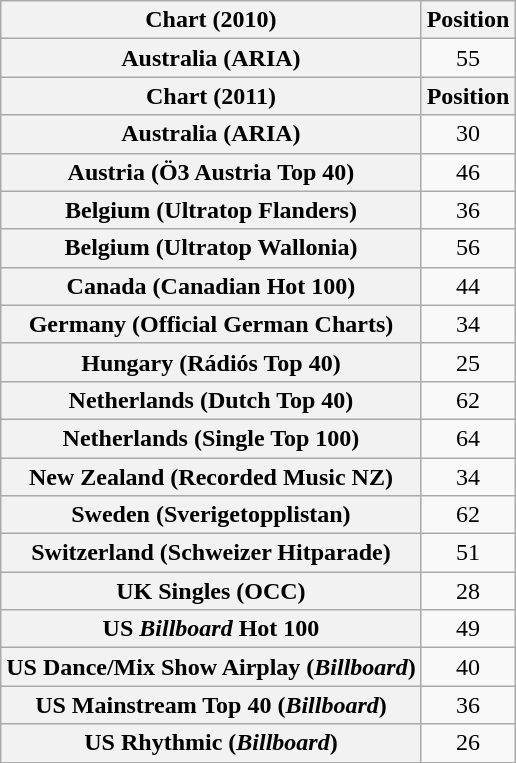<table class="wikitable sortable plainrowheaders">
<tr>
<th scope="col">Chart (2010)</th>
<th scope="col">Position</th>
</tr>
<tr>
<th scope="row">Australia (ARIA)</th>
<td style="text-align:center;">55</td>
</tr>
<tr>
<th scope="col">Chart (2011)</th>
<th scope="col">Position</th>
</tr>
<tr>
<th scope="row">Australia (ARIA)</th>
<td style="text-align:center;">30</td>
</tr>
<tr>
<th scope="row">Austria (Ö3 Austria Top 40)</th>
<td style="text-align:center;">46</td>
</tr>
<tr>
<th scope="row">Belgium (Ultratop Flanders)</th>
<td style="text-align:center;">36</td>
</tr>
<tr>
<th scope="row">Belgium (Ultratop Wallonia)</th>
<td style="text-align:center;">56</td>
</tr>
<tr>
<th scope="row">Canada (Canadian Hot 100)</th>
<td style="text-align:center;">44</td>
</tr>
<tr>
<th scope="row">Germany (Official German Charts)</th>
<td style="text-align:center;">34</td>
</tr>
<tr>
<th scope="row">Hungary (Rádiós Top 40)</th>
<td style="text-align:center;">25</td>
</tr>
<tr>
<th scope="row">Netherlands (Dutch Top 40)</th>
<td style="text-align:center;">62</td>
</tr>
<tr>
<th scope="row">Netherlands (Single Top 100)</th>
<td style="text-align:center;">64</td>
</tr>
<tr>
<th scope="row">New Zealand (Recorded Music NZ)</th>
<td style="text-align:center;">34</td>
</tr>
<tr>
<th scope="row">Sweden (Sverigetopplistan)</th>
<td style="text-align:center;">62</td>
</tr>
<tr>
<th scope="row">Switzerland (Schweizer Hitparade)</th>
<td style="text-align:center;">51</td>
</tr>
<tr>
<th scope="row">UK Singles (OCC)</th>
<td style="text-align:center;">28</td>
</tr>
<tr>
<th scope="row">US <em>Billboard</em> Hot 100</th>
<td style="text-align:center;">49</td>
</tr>
<tr>
<th scope="row">US Dance/Mix Show Airplay (<em>Billboard</em>)</th>
<td style="text-align:center;">40</td>
</tr>
<tr>
<th scope="row">US Mainstream Top 40 (<em>Billboard</em>)</th>
<td style="text-align:center;">36</td>
</tr>
<tr>
<th scope="row">US Rhythmic (<em>Billboard</em>)</th>
<td style="text-align:center;">26</td>
</tr>
</table>
